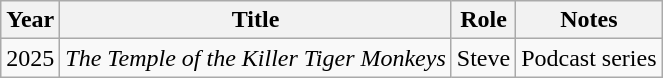<table class="wikitable sortable">
<tr>
<th>Year</th>
<th>Title</th>
<th>Role</th>
<th class="unsortable">Notes</th>
</tr>
<tr>
<td>2025</td>
<td><em>The Temple of the Killer Tiger Monkeys</em></td>
<td>Steve</td>
<td>Podcast series</td>
</tr>
</table>
